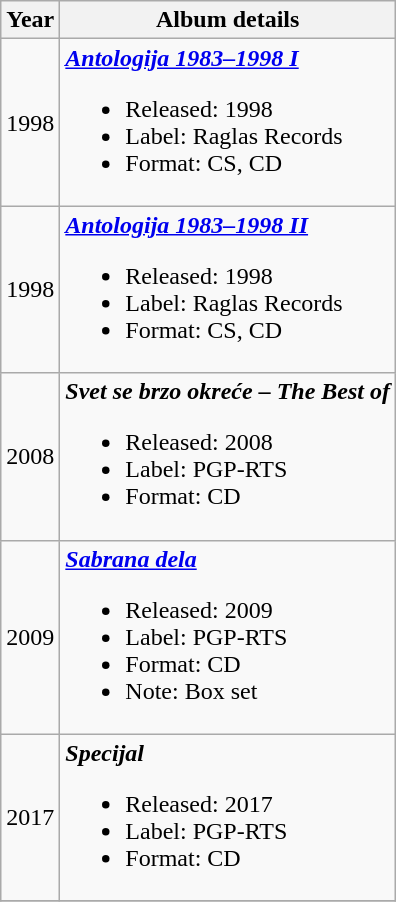<table class ="wikitable">
<tr>
<th>Year</th>
<th>Album details</th>
</tr>
<tr>
<td align="center" rowspan="1">1998</td>
<td><strong><em><a href='#'>Antologija 1983–1998 I</a></em></strong><br><ul><li>Released: 1998</li><li>Label: Raglas Records</li><li>Format: CS, CD</li></ul></td>
</tr>
<tr>
<td align="center" rowspan="1">1998</td>
<td><strong><em><a href='#'>Antologija 1983–1998 II</a></em></strong><br><ul><li>Released: 1998</li><li>Label: Raglas Records</li><li>Format: CS, CD</li></ul></td>
</tr>
<tr>
<td align="center" rowspan="1">2008</td>
<td><strong><em>Svet se brzo okreće – The Best of</em></strong><br><ul><li>Released: 2008</li><li>Label: PGP-RTS</li><li>Format: CD</li></ul></td>
</tr>
<tr>
<td align="center" rowspan="1">2009</td>
<td><strong><em><a href='#'>Sabrana dela</a></em></strong><br><ul><li>Released: 2009</li><li>Label: PGP-RTS</li><li>Format: CD</li><li>Note: Box set</li></ul></td>
</tr>
<tr>
<td align="center" rowspan="1">2017</td>
<td><strong><em>Specijal</em></strong><br><ul><li>Released: 2017</li><li>Label: PGP-RTS</li><li>Format: CD</li></ul></td>
</tr>
<tr>
</tr>
</table>
